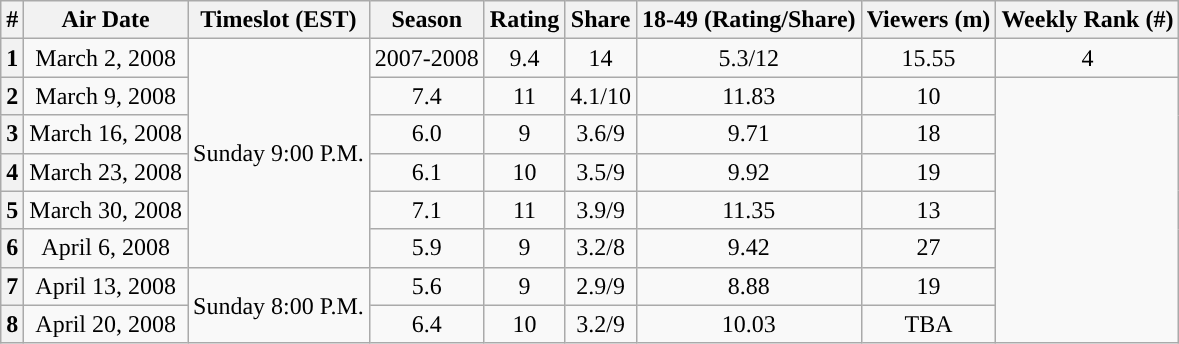<table class="wikitable" style="text-align: center">
<tr>
<th>#</th>
<th>Air Date</th>
<th>Timeslot (EST)</th>
<th>Season</th>
<th>Rating</th>
<th>Share</th>
<th>18-49 (Rating/Share)</th>
<th>Viewers (m)</th>
<th>Weekly Rank (#)</th>
</tr>
<tr>
<th style="text-align:center"><strong>1</strong></th>
<td style="text-align:center">March 2, 2008</td>
<td style="text-align:center" rowspan=6>Sunday 9:00 P.M.</td>
<td style="text-align:center: rowspan=8">2007-2008</td>
<td style="text-align:center">9.4</td>
<td style="text-align:center">14</td>
<td style="text-align:center">5.3/12</td>
<td style="text-align:center">15.55</td>
<td style="text-align:center">4</td>
</tr>
<tr>
<th style="text-align:center"><strong>2</strong></th>
<td style="text-align:center">March 9, 2008</td>
<td style="text-align:center">7.4</td>
<td style="text-align:center">11</td>
<td style="text-align:center">4.1/10</td>
<td style="text-align:center">11.83</td>
<td style="text-align:center">10</td>
</tr>
<tr>
<th style="text-align:center"><strong>3</strong></th>
<td style="text-align:center">March 16, 2008</td>
<td style="text-align:center">6.0</td>
<td style="text-align:center">9</td>
<td style="text-align:center">3.6/9</td>
<td style="text-align:center">9.71</td>
<td style="text-align:center">18</td>
</tr>
<tr>
<th style="text-align:center"><strong>4</strong></th>
<td style="text-align:center">March 23, 2008</td>
<td style="text-align:center">6.1</td>
<td style="text-align:center">10</td>
<td style="text-align:center">3.5/9</td>
<td style="text-align:center">9.92</td>
<td style="text-align:center">19</td>
</tr>
<tr>
<th style="text-align:center"><strong>5</strong></th>
<td style="text-align:center">March 30, 2008</td>
<td style="text-align:center">7.1</td>
<td style="text-align:center">11</td>
<td style="text-align:center">3.9/9</td>
<td style="text-align:center">11.35</td>
<td style="text-align:center">13</td>
</tr>
<tr>
<th style="text-align:center"><strong>6</strong></th>
<td style="text-align:center">April 6, 2008</td>
<td style="text-align:center">5.9</td>
<td style="text-align:center">9</td>
<td style="text-align:center">3.2/8</td>
<td style="text-align:center">9.42</td>
<td style="text-align:center">27</td>
</tr>
<tr>
<th style="text-align:center"><strong>7</strong></th>
<td style="text-align:center">April 13, 2008</td>
<td style="text-align:center" rowspan=2>Sunday 8:00 P.M.</td>
<td style="text-align:center">5.6</td>
<td style="text-align:center">9</td>
<td style="text-align:center">2.9/9</td>
<td style="text-align:center">8.88</td>
<td style="text-align:center">19</td>
</tr>
<tr>
<th style="text-align:center"><strong>8</strong></th>
<td style="text-align:center">April 20, 2008</td>
<td style="text-align:center">6.4</td>
<td style="text-align:center">10</td>
<td style="text-align:center">3.2/9</td>
<td style="text-align:center">10.03</td>
<td style="text-align:center">TBA</td>
</tr>
</table>
